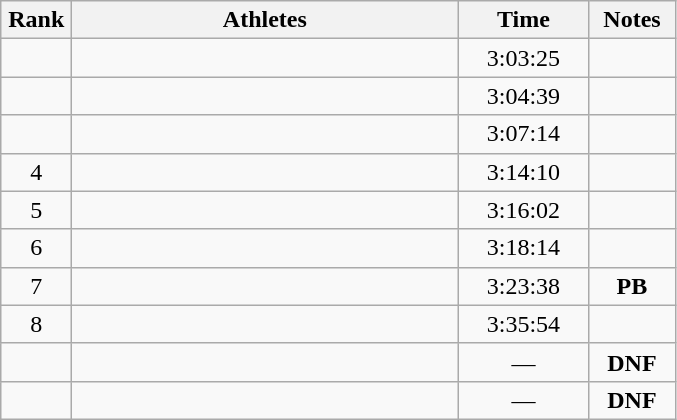<table class="wikitable sortable" style="text-align:center;">
<tr>
<th width=40>Rank</th>
<th width=250>Athletes</th>
<th width=80>Time</th>
<th width=50>Notes</th>
</tr>
<tr>
<td></td>
<td align=left></td>
<td>3:03:25</td>
<td></td>
</tr>
<tr>
<td></td>
<td align=left></td>
<td>3:04:39</td>
<td></td>
</tr>
<tr>
<td></td>
<td align=left></td>
<td>3:07:14</td>
<td></td>
</tr>
<tr>
<td>4</td>
<td align=left></td>
<td>3:14:10</td>
<td></td>
</tr>
<tr>
<td>5</td>
<td align=left></td>
<td>3:16:02</td>
<td></td>
</tr>
<tr>
<td>6</td>
<td align=left></td>
<td>3:18:14</td>
<td></td>
</tr>
<tr>
<td>7</td>
<td align=left></td>
<td>3:23:38</td>
<td><strong>PB</strong></td>
</tr>
<tr>
<td>8</td>
<td align=left></td>
<td>3:35:54</td>
<td></td>
</tr>
<tr>
<td></td>
<td align=left></td>
<td>—</td>
<td><strong>DNF</strong></td>
</tr>
<tr>
<td></td>
<td align=left></td>
<td>—</td>
<td><strong>DNF</strong></td>
</tr>
</table>
